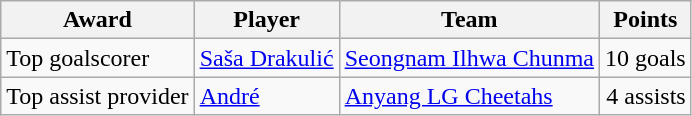<table class="wikitable">
<tr>
<th>Award</th>
<th>Player</th>
<th>Team</th>
<th>Points</th>
</tr>
<tr>
<td>Top goalscorer</td>
<td> <a href='#'>Saša Drakulić</a></td>
<td><a href='#'>Seongnam Ilhwa Chunma</a></td>
<td align="right">10 goals</td>
</tr>
<tr>
<td>Top assist provider</td>
<td> <a href='#'>André</a></td>
<td><a href='#'>Anyang LG Cheetahs</a></td>
<td rowspan="2" align="right">4 assists</td>
</tr>
</table>
